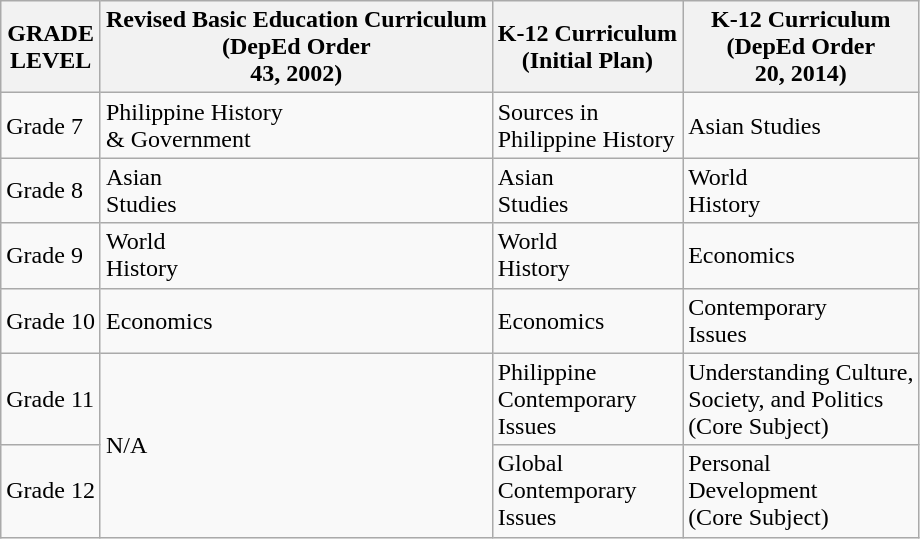<table class="wikitable">
<tr>
<th>GRADE<br>LEVEL</th>
<th>Revised Basic Education Curriculum<br>(DepEd Order<br>43, 2002)</th>
<th>K-12 Curriculum<br>(Initial Plan)</th>
<th>K-12 Curriculum<br>(DepEd Order<br>20, 2014)</th>
</tr>
<tr>
<td>Grade 7</td>
<td>Philippine History<br>& Government</td>
<td>Sources in<br>Philippine History</td>
<td>Asian Studies</td>
</tr>
<tr>
<td>Grade 8</td>
<td>Asian<br>Studies</td>
<td>Asian<br>Studies</td>
<td>World<br>History</td>
</tr>
<tr>
<td>Grade 9</td>
<td>World<br>History</td>
<td>World<br>History</td>
<td>Economics</td>
</tr>
<tr>
<td>Grade 10</td>
<td>Economics</td>
<td>Economics</td>
<td>Contemporary<br>Issues</td>
</tr>
<tr>
<td>Grade 11</td>
<td rowspan="2">N/A</td>
<td>Philippine<br>Contemporary<br>Issues</td>
<td>Understanding Culture,<br>Society, and Politics<br>(Core Subject)</td>
</tr>
<tr>
<td>Grade 12</td>
<td>Global<br>Contemporary<br>Issues</td>
<td>Personal<br>Development<br>(Core Subject)</td>
</tr>
</table>
